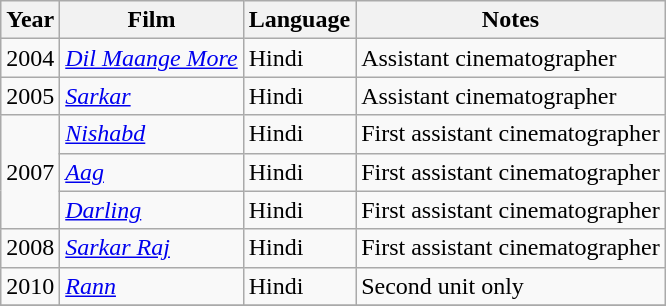<table class="wikitable sortable" style="margin:auto; margin:auto;">
<tr>
<th>Year</th>
<th>Film</th>
<th>Language</th>
<th>Notes</th>
</tr>
<tr>
<td>2004</td>
<td><em><a href='#'>Dil Maange More</a></em></td>
<td>Hindi</td>
<td>Assistant cinematographer</td>
</tr>
<tr>
<td>2005</td>
<td><em><a href='#'>Sarkar</a></em></td>
<td>Hindi</td>
<td>Assistant cinematographer</td>
</tr>
<tr>
<td rowspan="3">2007</td>
<td><em><a href='#'>Nishabd</a></em></td>
<td>Hindi</td>
<td>First assistant cinematographer</td>
</tr>
<tr>
<td><em><a href='#'>Aag</a></em></td>
<td>Hindi</td>
<td>First assistant cinematographer</td>
</tr>
<tr>
<td><em><a href='#'>Darling</a></em></td>
<td>Hindi</td>
<td>First assistant cinematographer</td>
</tr>
<tr>
<td>2008</td>
<td><em><a href='#'>Sarkar Raj</a></em></td>
<td>Hindi</td>
<td>First assistant cinematographer</td>
</tr>
<tr>
<td>2010</td>
<td><em><a href='#'>Rann</a></em></td>
<td>Hindi</td>
<td>Second unit only</td>
</tr>
<tr>
</tr>
</table>
